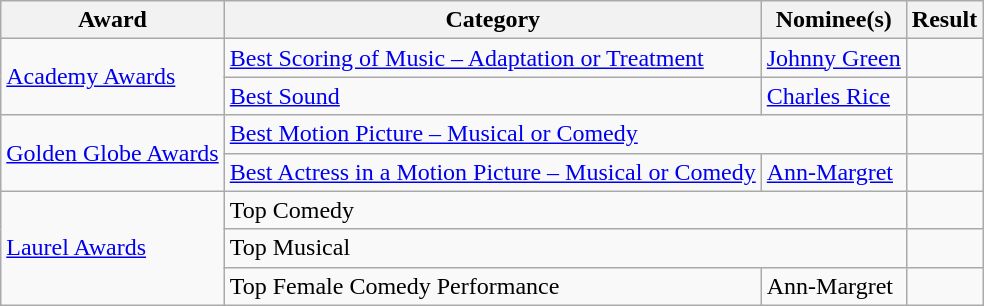<table class="wikitable plainrowheaders">
<tr>
<th>Award</th>
<th>Category</th>
<th>Nominee(s)</th>
<th>Result</th>
</tr>
<tr>
<td rowspan="2"><a href='#'>Academy Awards</a></td>
<td><a href='#'>Best Scoring of Music – Adaptation or Treatment</a></td>
<td><a href='#'>Johnny Green</a></td>
<td></td>
</tr>
<tr>
<td><a href='#'>Best Sound</a></td>
<td><a href='#'>Charles Rice</a></td>
<td></td>
</tr>
<tr>
<td rowspan="2"><a href='#'>Golden Globe Awards</a></td>
<td colspan="2"><a href='#'>Best Motion Picture – Musical or Comedy</a></td>
<td></td>
</tr>
<tr>
<td><a href='#'>Best Actress in a Motion Picture – Musical or Comedy</a></td>
<td><a href='#'>Ann-Margret</a></td>
<td></td>
</tr>
<tr>
<td rowspan="3"><a href='#'>Laurel Awards</a></td>
<td colspan="2">Top Comedy</td>
<td></td>
</tr>
<tr>
<td colspan="2">Top Musical</td>
<td></td>
</tr>
<tr>
<td>Top Female Comedy Performance</td>
<td>Ann-Margret</td>
<td></td>
</tr>
</table>
